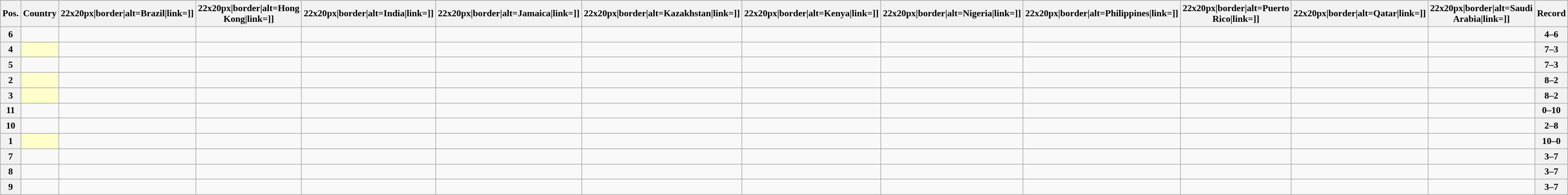<table class="wikitable sortable nowrap" style="text-align:center; font-size:0.9em;">
<tr>
<th>Pos.</th>
<th>Country</th>
<th [[Image:>22x20px|border|alt=Brazil|link=]]</th>
<th [[Image:>22x20px|border|alt=Hong Kong|link=]]</th>
<th [[Image:>22x20px|border|alt=India|link=]]</th>
<th [[Image:>22x20px|border|alt=Jamaica|link=]]</th>
<th [[Image:>22x20px|border|alt=Kazakhstan|link=]]</th>
<th [[Image:>22x20px|border|alt=Kenya|link=]]</th>
<th [[Image:>22x20px|border|alt=Nigeria|link=]]</th>
<th [[Image:>22x20px|border|alt=Philippines|link=]]</th>
<th [[Image:>22x20px|border|alt=Puerto Rico|link=]]</th>
<th [[Image:>22x20px|border|alt=Qatar|link=]]</th>
<th [[Image:>22x20px|border|alt=Saudi Arabia|link=]]</th>
<th>Record</th>
</tr>
<tr>
<th>6</th>
<td style="text-align:left;"></td>
<td></td>
<td></td>
<td></td>
<td></td>
<td></td>
<td></td>
<td></td>
<td></td>
<td></td>
<td></td>
<td></td>
<th>4–6</th>
</tr>
<tr>
<th>4</th>
<td style="text-align:left; background:#ffffcc;"></td>
<td></td>
<td></td>
<td></td>
<td></td>
<td></td>
<td></td>
<td></td>
<td></td>
<td></td>
<td></td>
<td></td>
<th>7–3</th>
</tr>
<tr>
<th>5</th>
<td style="text-align:left;"></td>
<td></td>
<td></td>
<td></td>
<td></td>
<td></td>
<td></td>
<td></td>
<td></td>
<td></td>
<td></td>
<td></td>
<th>7–3</th>
</tr>
<tr>
<th>2</th>
<td style="text-align:left; background:#ffffcc;"></td>
<td></td>
<td></td>
<td></td>
<td></td>
<td></td>
<td></td>
<td></td>
<td></td>
<td></td>
<td></td>
<td></td>
<th>8–2</th>
</tr>
<tr>
<th>3</th>
<td style="text-align:left; background:#ffffcc;"></td>
<td></td>
<td></td>
<td></td>
<td></td>
<td></td>
<td></td>
<td></td>
<td></td>
<td></td>
<td></td>
<td></td>
<th>8–2</th>
</tr>
<tr>
<th>11</th>
<td style="text-align:left;"></td>
<td></td>
<td></td>
<td></td>
<td></td>
<td></td>
<td></td>
<td></td>
<td></td>
<td></td>
<td></td>
<td></td>
<th>0–10</th>
</tr>
<tr>
<th>10</th>
<td style="text-align:left;"></td>
<td></td>
<td></td>
<td></td>
<td></td>
<td></td>
<td></td>
<td></td>
<td></td>
<td></td>
<td></td>
<td></td>
<th>2–8</th>
</tr>
<tr>
<th>1</th>
<td style="text-align:left; background:#ffffcc;"></td>
<td></td>
<td></td>
<td></td>
<td></td>
<td></td>
<td></td>
<td></td>
<td></td>
<td></td>
<td></td>
<td></td>
<th>10–0</th>
</tr>
<tr>
<th>7</th>
<td style="text-align:left;"></td>
<td></td>
<td></td>
<td></td>
<td></td>
<td></td>
<td></td>
<td></td>
<td></td>
<td></td>
<td></td>
<td></td>
<th>3–7</th>
</tr>
<tr>
<th>8</th>
<td style="text-align:left;"></td>
<td></td>
<td></td>
<td></td>
<td></td>
<td></td>
<td></td>
<td></td>
<td></td>
<td></td>
<td></td>
<td></td>
<th>3–7</th>
</tr>
<tr>
<th>9</th>
<td style="text-align:left;"></td>
<td></td>
<td></td>
<td></td>
<td></td>
<td></td>
<td></td>
<td></td>
<td></td>
<td></td>
<td></td>
<td></td>
<th>3–7</th>
</tr>
</table>
